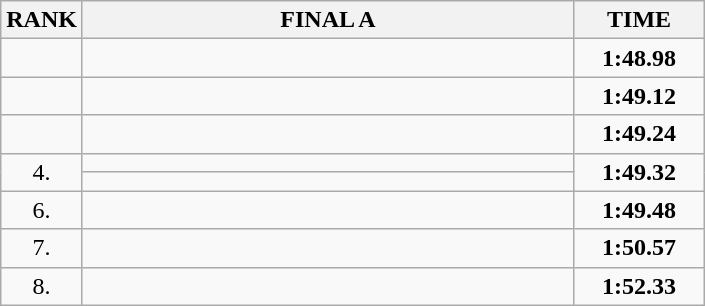<table class="wikitable">
<tr>
<th>RANK</th>
<th style="width: 20em">FINAL A</th>
<th style="width: 5em">TIME</th>
</tr>
<tr>
<td align="center"></td>
<td></td>
<td align="center"><strong>1:48.98</strong></td>
</tr>
<tr>
<td align="center"></td>
<td></td>
<td align="center"><strong>1:49.12</strong></td>
</tr>
<tr>
<td align="center"></td>
<td></td>
<td align="center"><strong>1:49.24</strong></td>
</tr>
<tr>
<td rowspan=2 align="center">4.</td>
<td></td>
<td rowspan=2 align="center"><strong>1:49.32</strong></td>
</tr>
<tr>
<td></td>
</tr>
<tr>
<td align="center">6.</td>
<td></td>
<td align="center"><strong>1:49.48</strong></td>
</tr>
<tr>
<td align="center">7.</td>
<td></td>
<td align="center"><strong>1:50.57</strong></td>
</tr>
<tr>
<td align="center">8.</td>
<td></td>
<td align="center"><strong>1:52.33</strong></td>
</tr>
</table>
